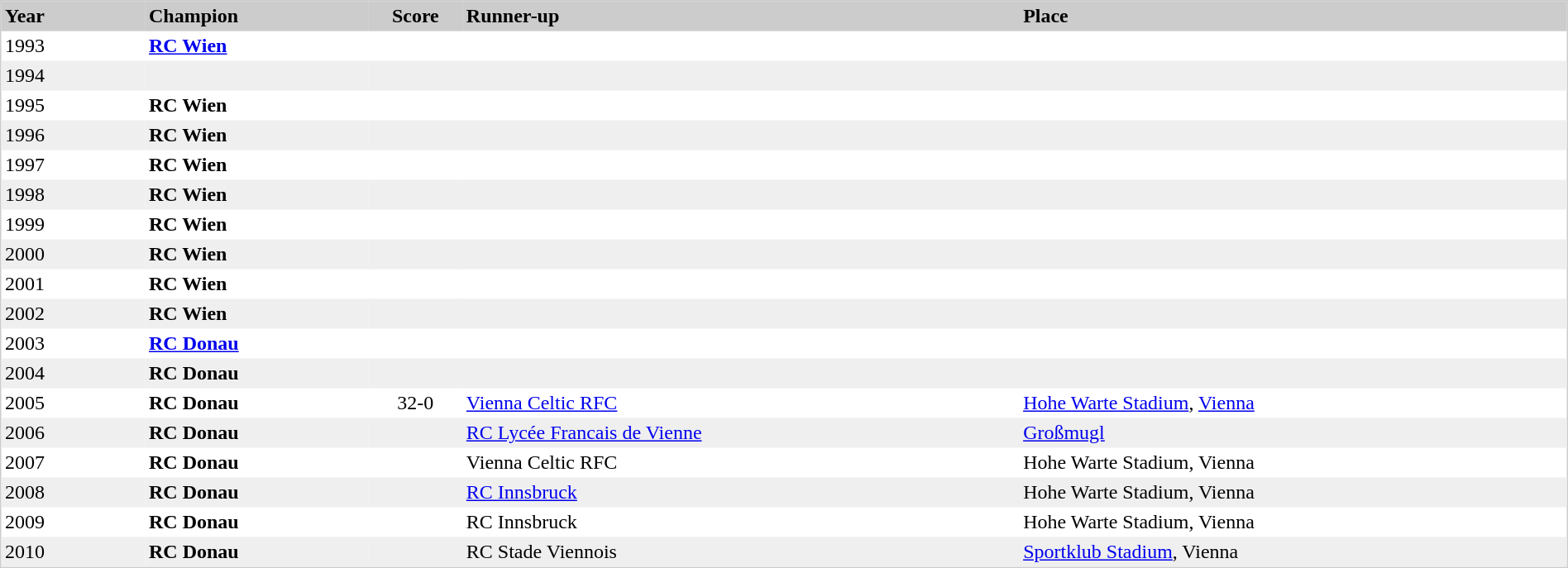<table border="0" width="100%" align="center" cellspacing="0" cellpadding="3" style="border:1px solid #CCCCCC">
<tr bgcolor="#E4E4E4">
<td style="background:#CCCCCC;color:#000000" width="110"><strong>Year</strong></td>
<td style="background:#CCCCCC;color:#000000"><strong>Champion</strong></td>
<td style="background:#CCCCCC;color:#000000" width="70" align="center"><strong>Score</strong></td>
<td style="background:#CCCCCC;color:#000000"><strong>Runner-up</strong></td>
<td style="background:#CCCCCC;color:#000000"><strong>Place</strong></td>
</tr>
<tr>
<td align=left>1993</td>
<td><strong><a href='#'>RC Wien</a></strong></td>
<td></td>
<td></td>
<td></td>
</tr>
<tr bgcolor="#efefef">
<td align=left>1994</td>
<td></td>
<td></td>
<td></td>
<td></td>
</tr>
<tr>
<td align=left>1995</td>
<td><strong>RC Wien</strong></td>
<td></td>
<td></td>
<td></td>
</tr>
<tr bgcolor="#efefef">
<td align=left>1996</td>
<td><strong>RC Wien</strong></td>
<td></td>
<td></td>
<td></td>
</tr>
<tr>
<td align=left>1997</td>
<td><strong>RC Wien</strong></td>
<td></td>
<td></td>
<td></td>
</tr>
<tr bgcolor="#efefef">
<td align=left>1998</td>
<td><strong>RC Wien</strong></td>
<td></td>
<td></td>
<td></td>
</tr>
<tr>
<td align=left>1999</td>
<td><strong>RC Wien</strong></td>
<td></td>
<td></td>
<td></td>
</tr>
<tr bgcolor="#efefef">
<td align=left>2000</td>
<td><strong>RC Wien</strong></td>
<td></td>
<td></td>
<td></td>
</tr>
<tr>
<td align=left>2001</td>
<td><strong>RC Wien</strong></td>
<td align=center></td>
<td></td>
<td align=left></td>
</tr>
<tr bgcolor="#efefef">
<td align=left>2002</td>
<td><strong>RC Wien</strong></td>
<td align=center></td>
<td></td>
<td align=left></td>
</tr>
<tr>
<td align=left>2003</td>
<td><strong><a href='#'>RC Donau</a></strong></td>
<td align=center></td>
<td></td>
<td align=left></td>
</tr>
<tr bgcolor="#efefef">
<td align=left>2004</td>
<td><strong>RC Donau</strong></td>
<td align=center></td>
<td></td>
<td align=left></td>
</tr>
<tr>
<td align=left>2005</td>
<td><strong>RC Donau</strong></td>
<td align=center>32-0</td>
<td><a href='#'>Vienna Celtic RFC</a></td>
<td align=left><a href='#'>Hohe Warte Stadium</a>, <a href='#'>Vienna</a></td>
</tr>
<tr bgcolor="#efefef">
<td align=left>2006</td>
<td><strong>RC Donau</strong></td>
<td align=center></td>
<td><a href='#'>RC Lycée Francais de Vienne</a></td>
<td align=left><a href='#'>Großmugl</a></td>
</tr>
<tr>
<td align=left>2007</td>
<td><strong>RC Donau</strong></td>
<td align=center></td>
<td>Vienna Celtic RFC</td>
<td align=left>Hohe Warte Stadium, Vienna</td>
</tr>
<tr bgcolor="#efefef">
<td align=left>2008</td>
<td><strong>RC Donau</strong></td>
<td align=center></td>
<td><a href='#'>RC Innsbruck</a></td>
<td align=left>Hohe Warte Stadium, Vienna</td>
</tr>
<tr>
<td align=left>2009</td>
<td><strong>RC Donau</strong></td>
<td align=center></td>
<td>RC Innsbruck</td>
<td align=left>Hohe Warte Stadium, Vienna</td>
</tr>
<tr bgcolor="#efefef">
<td align=left>2010</td>
<td><strong>RC Donau</strong></td>
<td align=center></td>
<td>RC Stade Viennois</td>
<td align=left><a href='#'>Sportklub Stadium</a>, Vienna</td>
</tr>
</table>
